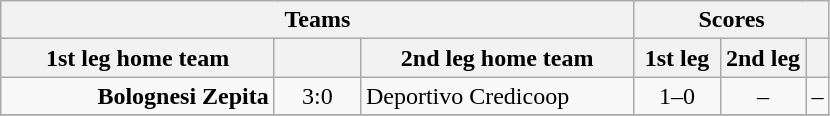<table class="wikitable" style="text-align: center;">
<tr>
<th colspan=3>Teams</th>
<th colspan=3>Scores</th>
</tr>
<tr>
<th width="175">1st leg home team</th>
<th width="50"></th>
<th width="175">2nd leg home team</th>
<th width="50">1st leg</th>
<th width="50">2nd leg</th>
<th></th>
</tr>
<tr>
<td align=right><strong>Bolognesi Zepita</strong></td>
<td>3:0</td>
<td align=left>Deportivo Credicoop</td>
<td>1–0</td>
<td>–</td>
<td>–</td>
</tr>
<tr>
</tr>
</table>
